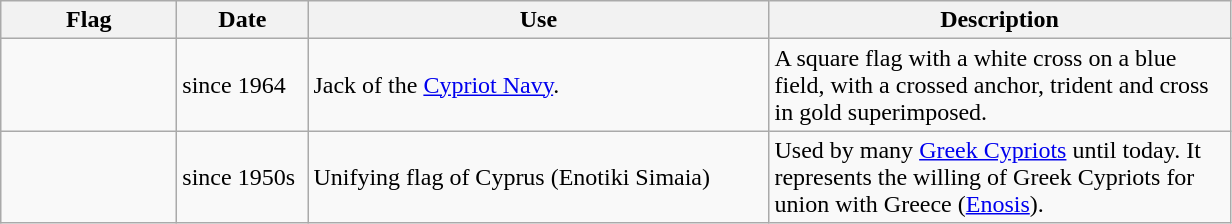<table class="wikitable">
<tr>
<th width="110">Flag</th>
<th width="80">Date</th>
<th width="300">Use</th>
<th width="300">Description</th>
</tr>
<tr>
<td></td>
<td>since 1964</td>
<td>Jack of the <a href='#'>Cypriot Navy</a>.</td>
<td>A square flag with a white cross on a blue field, with a crossed anchor, trident and cross in gold superimposed.</td>
</tr>
<tr>
<td></td>
<td>since 1950s</td>
<td>Unifying flag of Cyprus (Enotiki Simaia)</td>
<td>Used by many <a href='#'>Greek Cypriots</a> until today. It represents the willing of Greek Cypriots for union with Greece (<a href='#'>Enosis</a>).</td>
</tr>
</table>
